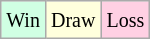<table class="wikitable">
<tr>
<td style="background-color: #d0ffe3;"><small>Win</small></td>
<td style="background-color: #ffffdd;"><small>Draw</small></td>
<td style="background-color: #ffd0e3;"><small>Loss</small></td>
</tr>
</table>
